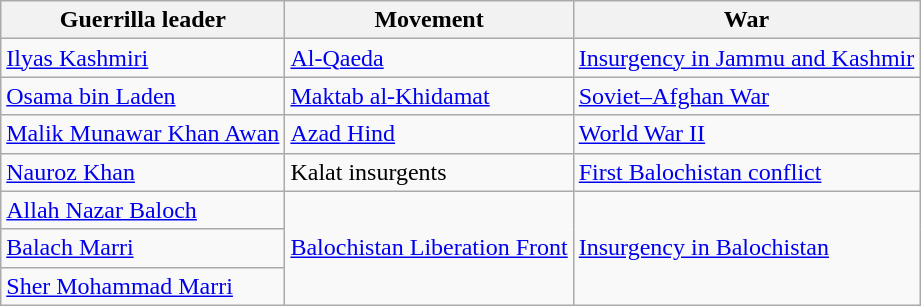<table class="wikitable">
<tr>
<th>Guerrilla leader</th>
<th>Movement</th>
<th>War</th>
</tr>
<tr>
<td><a href='#'>Ilyas Kashmiri</a></td>
<td><a href='#'>Al-Qaeda</a></td>
<td><a href='#'>Insurgency in Jammu and Kashmir</a></td>
</tr>
<tr>
<td><a href='#'>Osama bin Laden</a></td>
<td><a href='#'>Maktab al-Khidamat</a></td>
<td><a href='#'>Soviet–Afghan War</a></td>
</tr>
<tr>
<td><a href='#'>Malik Munawar Khan Awan</a></td>
<td><a href='#'>Azad Hind</a></td>
<td><a href='#'>World War II</a></td>
</tr>
<tr>
<td><a href='#'>Nauroz Khan</a></td>
<td>Kalat insurgents</td>
<td><a href='#'>First Balochistan conflict</a></td>
</tr>
<tr>
<td><a href='#'>Allah Nazar Baloch</a></td>
<td rowspan="3"><a href='#'>Balochistan Liberation Front</a></td>
<td rowspan="3"><a href='#'>Insurgency in Balochistan</a></td>
</tr>
<tr>
<td><a href='#'>Balach Marri</a></td>
</tr>
<tr>
<td><a href='#'>Sher Mohammad Marri</a></td>
</tr>
</table>
